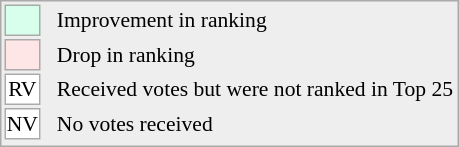<table align="right" style="font-size:90%; border:1px solid #aaaaaa; white-space:nowrap; background:#eeeeee;">
<tr>
<td style="background:#d8ffeb; width:20px; border:1px solid #aaaaaa;"> </td>
<td rowspan="5"> </td>
<td>Improvement in ranking</td>
</tr>
<tr>
<td style="background:#ffe6e6; width:20px; border:1px solid #aaaaaa;"> </td>
<td>Drop in ranking</td>
</tr>
<tr>
<td align="center" style="width:20px; border:1px solid #aaaaaa; background:white;">RV</td>
<td>Received votes but were not ranked in Top 25</td>
</tr>
<tr>
<td align="center" style="width:20px; border:1px solid #aaaaaa; background:white;">NV</td>
<td>No votes received</td>
</tr>
<tr>
</tr>
</table>
